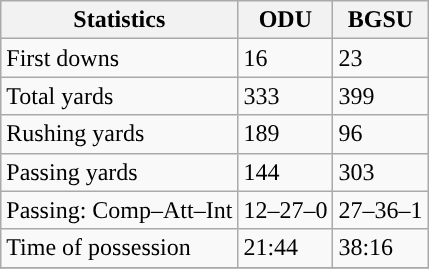<table class="wikitable" style="float: left;">
<tr>
<th>Statistics</th>
<th>ODU</th>
<th>BGSU</th>
</tr>
<tr>
<td>First downs</td>
<td>16</td>
<td>23</td>
</tr>
<tr>
<td>Total yards</td>
<td>333</td>
<td>399</td>
</tr>
<tr>
<td>Rushing yards</td>
<td>189</td>
<td>96</td>
</tr>
<tr>
<td>Passing yards</td>
<td>144</td>
<td>303</td>
</tr>
<tr>
<td>Passing: Comp–Att–Int</td>
<td>12–27–0</td>
<td>27–36–1</td>
</tr>
<tr>
<td>Time of possession</td>
<td>21:44</td>
<td>38:16</td>
</tr>
<tr>
</tr>
</table>
